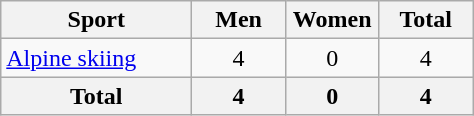<table class="wikitable sortable" style="text-align:center;">
<tr>
<th width=120>Sport</th>
<th width=55>Men</th>
<th width=55>Women</th>
<th width=55>Total</th>
</tr>
<tr>
<td align=left><a href='#'>Alpine skiing</a></td>
<td>4</td>
<td>0</td>
<td>4</td>
</tr>
<tr>
<th>Total</th>
<th>4</th>
<th>0</th>
<th>4</th>
</tr>
</table>
